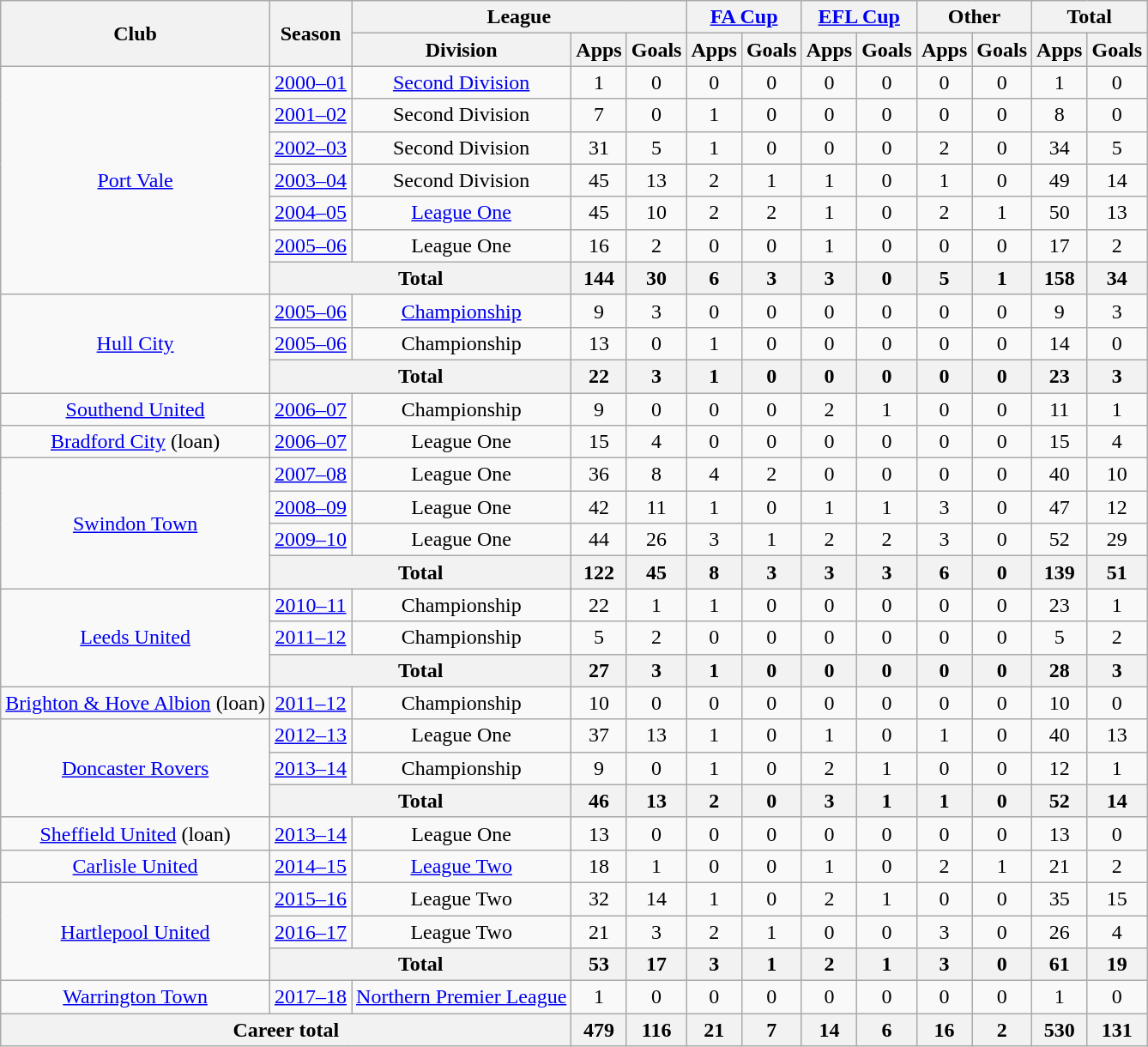<table class=wikitable style="text-align:center;">
<tr>
<th rowspan=2>Club</th>
<th rowspan=2>Season</th>
<th colspan=3>League</th>
<th colspan=2><a href='#'>FA Cup</a></th>
<th colspan=2><a href='#'>EFL Cup</a></th>
<th colspan=2>Other</th>
<th colspan="2">Total</th>
</tr>
<tr>
<th>Division</th>
<th>Apps</th>
<th>Goals</th>
<th>Apps</th>
<th>Goals</th>
<th>Apps</th>
<th>Goals</th>
<th>Apps</th>
<th>Goals</th>
<th>Apps</th>
<th>Goals</th>
</tr>
<tr>
<td rowspan="7"><a href='#'>Port Vale</a></td>
<td><a href='#'>2000–01</a></td>
<td><a href='#'>Second Division</a></td>
<td>1</td>
<td>0</td>
<td>0</td>
<td>0</td>
<td>0</td>
<td>0</td>
<td>0</td>
<td>0</td>
<td>1</td>
<td>0</td>
</tr>
<tr>
<td><a href='#'>2001–02</a></td>
<td>Second Division</td>
<td>7</td>
<td>0</td>
<td>1</td>
<td>0</td>
<td>0</td>
<td>0</td>
<td>0</td>
<td>0</td>
<td>8</td>
<td>0</td>
</tr>
<tr>
<td><a href='#'>2002–03</a></td>
<td>Second Division</td>
<td>31</td>
<td>5</td>
<td>1</td>
<td>0</td>
<td>0</td>
<td>0</td>
<td>2</td>
<td>0</td>
<td>34</td>
<td>5</td>
</tr>
<tr>
<td><a href='#'>2003–04</a></td>
<td>Second Division</td>
<td>45</td>
<td>13</td>
<td>2</td>
<td>1</td>
<td>1</td>
<td>0</td>
<td>1</td>
<td>0</td>
<td>49</td>
<td>14</td>
</tr>
<tr>
<td><a href='#'>2004–05</a></td>
<td><a href='#'>League One</a></td>
<td>45</td>
<td>10</td>
<td>2</td>
<td>2</td>
<td>1</td>
<td>0</td>
<td>2</td>
<td>1</td>
<td>50</td>
<td>13</td>
</tr>
<tr>
<td><a href='#'>2005–06</a></td>
<td>League One</td>
<td>16</td>
<td>2</td>
<td>0</td>
<td>0</td>
<td>1</td>
<td>0</td>
<td>0</td>
<td>0</td>
<td>17</td>
<td>2</td>
</tr>
<tr>
<th colspan="2">Total</th>
<th>144</th>
<th>30</th>
<th>6</th>
<th>3</th>
<th>3</th>
<th>0</th>
<th>5</th>
<th>1</th>
<th>158</th>
<th>34</th>
</tr>
<tr>
<td rowspan=3><a href='#'>Hull City</a></td>
<td><a href='#'>2005–06</a></td>
<td><a href='#'>Championship</a></td>
<td>9</td>
<td>3</td>
<td>0</td>
<td>0</td>
<td>0</td>
<td>0</td>
<td>0</td>
<td>0</td>
<td>9</td>
<td>3</td>
</tr>
<tr>
<td><a href='#'>2005–06</a></td>
<td>Championship</td>
<td>13</td>
<td>0</td>
<td>1</td>
<td>0</td>
<td>0</td>
<td>0</td>
<td>0</td>
<td>0</td>
<td>14</td>
<td>0</td>
</tr>
<tr>
<th colspan="2">Total</th>
<th>22</th>
<th>3</th>
<th>1</th>
<th>0</th>
<th>0</th>
<th>0</th>
<th>0</th>
<th>0</th>
<th>23</th>
<th>3</th>
</tr>
<tr>
<td><a href='#'>Southend United</a></td>
<td><a href='#'>2006–07</a></td>
<td>Championship</td>
<td>9</td>
<td>0</td>
<td>0</td>
<td>0</td>
<td>2</td>
<td>1</td>
<td>0</td>
<td>0</td>
<td>11</td>
<td>1</td>
</tr>
<tr>
<td><a href='#'>Bradford City</a> (loan)</td>
<td><a href='#'>2006–07</a></td>
<td>League One</td>
<td>15</td>
<td>4</td>
<td>0</td>
<td>0</td>
<td>0</td>
<td>0</td>
<td>0</td>
<td>0</td>
<td>15</td>
<td>4</td>
</tr>
<tr>
<td rowspan=4><a href='#'>Swindon Town</a></td>
<td><a href='#'>2007–08</a></td>
<td>League One</td>
<td>36</td>
<td>8</td>
<td>4</td>
<td>2</td>
<td>0</td>
<td>0</td>
<td>0</td>
<td>0</td>
<td>40</td>
<td>10</td>
</tr>
<tr>
<td><a href='#'>2008–09</a></td>
<td>League One</td>
<td>42</td>
<td>11</td>
<td>1</td>
<td>0</td>
<td>1</td>
<td>1</td>
<td>3</td>
<td>0</td>
<td>47</td>
<td>12</td>
</tr>
<tr>
<td><a href='#'>2009–10</a></td>
<td>League One</td>
<td>44</td>
<td>26</td>
<td>3</td>
<td>1</td>
<td>2</td>
<td>2</td>
<td>3</td>
<td>0</td>
<td>52</td>
<td>29</td>
</tr>
<tr>
<th colspan="2">Total</th>
<th>122</th>
<th>45</th>
<th>8</th>
<th>3</th>
<th>3</th>
<th>3</th>
<th>6</th>
<th>0</th>
<th>139</th>
<th>51</th>
</tr>
<tr>
<td rowspan="3"><a href='#'>Leeds United</a></td>
<td><a href='#'>2010–11</a></td>
<td>Championship</td>
<td>22</td>
<td>1</td>
<td>1</td>
<td>0</td>
<td>0</td>
<td>0</td>
<td>0</td>
<td>0</td>
<td>23</td>
<td>1</td>
</tr>
<tr>
<td><a href='#'>2011–12</a></td>
<td>Championship</td>
<td>5</td>
<td>2</td>
<td>0</td>
<td>0</td>
<td>0</td>
<td>0</td>
<td>0</td>
<td>0</td>
<td>5</td>
<td>2</td>
</tr>
<tr>
<th colspan="2">Total</th>
<th>27</th>
<th>3</th>
<th>1</th>
<th>0</th>
<th>0</th>
<th>0</th>
<th>0</th>
<th>0</th>
<th>28</th>
<th>3</th>
</tr>
<tr>
<td><a href='#'>Brighton & Hove Albion</a> (loan)</td>
<td><a href='#'>2011–12</a></td>
<td>Championship</td>
<td>10</td>
<td>0</td>
<td>0</td>
<td>0</td>
<td>0</td>
<td>0</td>
<td>0</td>
<td>0</td>
<td>10</td>
<td>0</td>
</tr>
<tr>
<td rowspan="3"><a href='#'>Doncaster Rovers</a></td>
<td><a href='#'>2012–13</a></td>
<td>League One</td>
<td>37</td>
<td>13</td>
<td>1</td>
<td>0</td>
<td>1</td>
<td>0</td>
<td>1</td>
<td>0</td>
<td>40</td>
<td>13</td>
</tr>
<tr>
<td><a href='#'>2013–14</a></td>
<td>Championship</td>
<td>9</td>
<td>0</td>
<td>1</td>
<td>0</td>
<td>2</td>
<td>1</td>
<td>0</td>
<td>0</td>
<td>12</td>
<td>1</td>
</tr>
<tr>
<th colspan="2">Total</th>
<th>46</th>
<th>13</th>
<th>2</th>
<th>0</th>
<th>3</th>
<th>1</th>
<th>1</th>
<th>0</th>
<th>52</th>
<th>14</th>
</tr>
<tr>
<td><a href='#'>Sheffield United</a> (loan)</td>
<td><a href='#'>2013–14</a></td>
<td>League One</td>
<td>13</td>
<td>0</td>
<td>0</td>
<td>0</td>
<td>0</td>
<td>0</td>
<td>0</td>
<td>0</td>
<td>13</td>
<td>0</td>
</tr>
<tr>
<td><a href='#'>Carlisle United</a></td>
<td><a href='#'>2014–15</a></td>
<td><a href='#'>League Two</a></td>
<td>18</td>
<td>1</td>
<td>0</td>
<td>0</td>
<td>1</td>
<td>0</td>
<td>2</td>
<td>1</td>
<td>21</td>
<td>2</td>
</tr>
<tr>
<td rowspan="3"><a href='#'>Hartlepool United</a></td>
<td><a href='#'>2015–16</a></td>
<td>League Two</td>
<td>32</td>
<td>14</td>
<td>1</td>
<td>0</td>
<td>2</td>
<td>1</td>
<td>0</td>
<td>0</td>
<td>35</td>
<td>15</td>
</tr>
<tr>
<td><a href='#'>2016–17</a></td>
<td>League Two</td>
<td>21</td>
<td>3</td>
<td>2</td>
<td>1</td>
<td>0</td>
<td>0</td>
<td>3</td>
<td>0</td>
<td>26</td>
<td>4</td>
</tr>
<tr>
<th colspan="2">Total</th>
<th>53</th>
<th>17</th>
<th>3</th>
<th>1</th>
<th>2</th>
<th>1</th>
<th>3</th>
<th>0</th>
<th>61</th>
<th>19</th>
</tr>
<tr>
<td><a href='#'>Warrington Town</a></td>
<td><a href='#'>2017–18</a></td>
<td><a href='#'>Northern Premier League</a></td>
<td>1</td>
<td>0</td>
<td>0</td>
<td>0</td>
<td>0</td>
<td>0</td>
<td>0</td>
<td>0</td>
<td>1</td>
<td>0</td>
</tr>
<tr>
<th colspan="3">Career total</th>
<th>479</th>
<th>116</th>
<th>21</th>
<th>7</th>
<th>14</th>
<th>6</th>
<th>16</th>
<th>2</th>
<th>530</th>
<th>131</th>
</tr>
</table>
